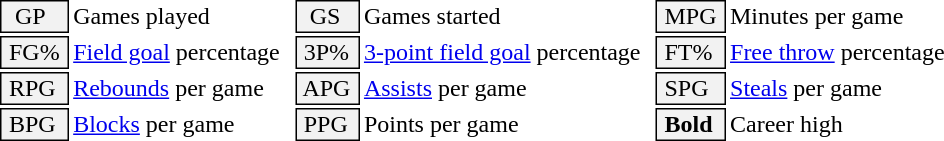<table class="toccolours" style="white-space: nowrap;">
<tr>
<td style="background-color: #F2F2F2; border: 1px solid black;">  GP</td>
<td>Games played</td>
<td style="background-color: #F2F2F2; border: 1px solid black">  GS </td>
<td>Games started</td>
<td style="background-color: #F2F2F2; border: 1px solid black"> MPG </td>
<td>Minutes per game</td>
</tr>
<tr>
<td style="background-color: #F2F2F2; border: 1px solid black;"> FG% </td>
<td style="padding-right: 8px"><a href='#'>Field goal</a> percentage</td>
<td style="background-color: #F2F2F2; border: 1px solid black"> 3P% </td>
<td style="padding-right: 8px"><a href='#'>3-point field goal</a> percentage</td>
<td style="background-color: #F2F2F2; border: 1px solid black"> FT% </td>
<td><a href='#'>Free throw</a> percentage</td>
</tr>
<tr>
<td style="background-color: #F2F2F2; border: 1px solid black;"> RPG </td>
<td><a href='#'>Rebounds</a> per game</td>
<td style="background-color: #F2F2F2; border: 1px solid black"> APG </td>
<td><a href='#'>Assists</a> per game</td>
<td style="background-color: #F2F2F2; border: 1px solid black"> SPG </td>
<td><a href='#'>Steals</a> per game</td>
</tr>
<tr>
<td style="background-color: #F2F2F2; border: 1px solid black;"> BPG </td>
<td><a href='#'>Blocks</a> per game</td>
<td style="background-color: #F2F2F2; border: 1px solid black"> PPG </td>
<td>Points per game</td>
<td style="background-color: #F2F2F2; border: 1px solid black"> <strong>Bold</strong> </td>
<td>Career high</td>
</tr>
</table>
